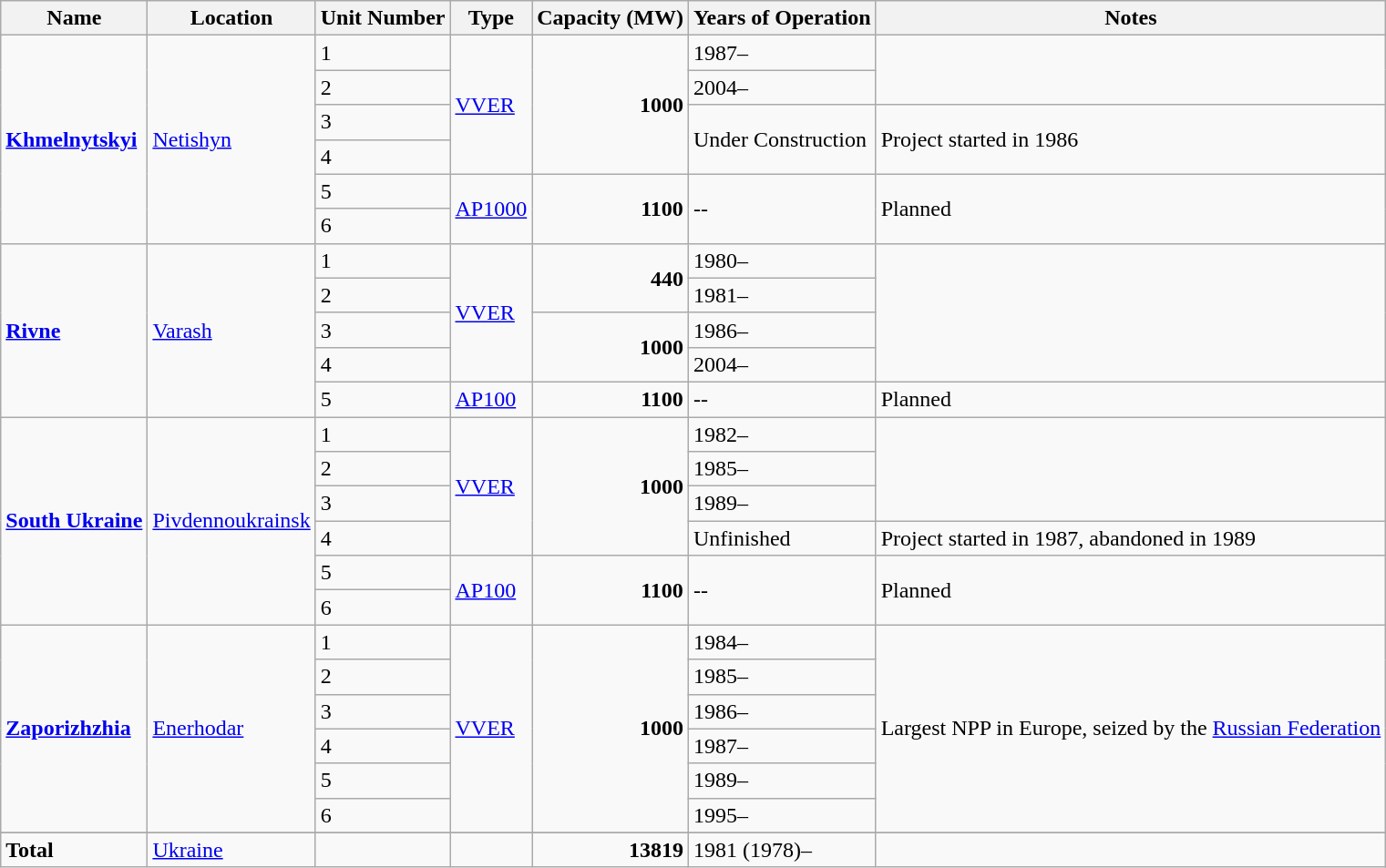<table class="wikitable">
<tr>
<th>Name</th>
<th>Location</th>
<th>Unit Number</th>
<th>Type</th>
<th>Capacity (MW)</th>
<th>Years of Operation</th>
<th>Notes</th>
</tr>
<tr>
<td rowspan="6"><strong><a href='#'>Khmelnytskyi</a></strong></td>
<td rowspan="6"><a href='#'>Netishyn</a></td>
<td>1</td>
<td rowspan="4"><a href='#'>VVER</a></td>
<td rowspan="4" align="right"><strong>1000</strong></td>
<td>1987–</td>
<td rowspan="2"></td>
</tr>
<tr>
<td>2</td>
<td>2004–</td>
</tr>
<tr>
<td>3</td>
<td rowspan="2">Under Construction</td>
<td rowspan="2">Project started in 1986</td>
</tr>
<tr>
<td>4</td>
</tr>
<tr>
<td>5</td>
<td rowspan="2"><a href='#'>AP1000</a></td>
<td rowspan="2" align="right"><strong>1100</strong></td>
<td rowspan="2">--</td>
<td rowspan="2">Planned</td>
</tr>
<tr>
<td>6</td>
</tr>
<tr>
<td rowspan="5"><strong><a href='#'>Rivne</a></strong></td>
<td rowspan="5"><a href='#'>Varash</a></td>
<td>1</td>
<td rowspan="4"><a href='#'>VVER</a></td>
<td rowspan="2" align="right"><strong>440</strong></td>
<td>1980–</td>
<td rowspan="4"></td>
</tr>
<tr>
<td>2</td>
<td>1981–</td>
</tr>
<tr>
<td>3</td>
<td rowspan="2" align="right"><strong>1000</strong></td>
<td>1986–</td>
</tr>
<tr>
<td>4</td>
<td>2004–</td>
</tr>
<tr>
<td>5</td>
<td><a href='#'>AP100</a></td>
<td align="right"><strong>1100</strong></td>
<td>--</td>
<td>Planned</td>
</tr>
<tr>
<td rowspan="6"><strong><a href='#'>South Ukraine</a></strong></td>
<td rowspan="6"><a href='#'>Pivdennoukrainsk</a></td>
<td>1</td>
<td rowspan="4"><a href='#'>VVER</a></td>
<td rowspan="4" align="right"><strong>1000</strong></td>
<td>1982–</td>
<td rowspan="3"></td>
</tr>
<tr>
<td>2</td>
<td>1985–</td>
</tr>
<tr>
<td>3</td>
<td>1989–</td>
</tr>
<tr>
<td>4</td>
<td>Unfinished</td>
<td>Project started in 1987, abandoned in 1989</td>
</tr>
<tr>
<td>5</td>
<td rowspan="2"><a href='#'>AP100</a></td>
<td rowspan="2" align="right"><strong>1100</strong></td>
<td rowspan="2">--</td>
<td rowspan="2">Planned</td>
</tr>
<tr>
<td>6</td>
</tr>
<tr>
<td rowspan="6"><strong><a href='#'>Zaporizhzhia</a></strong></td>
<td rowspan="6"><a href='#'>Enerhodar</a></td>
<td>1</td>
<td rowspan="6"><a href='#'>VVER</a></td>
<td rowspan="6" align="right"><strong>1000</strong></td>
<td>1984–</td>
<td rowspan="6">Largest NPP in Europe, seized by the <a href='#'>Russian Federation</a></td>
</tr>
<tr>
<td>2</td>
<td>1985–</td>
</tr>
<tr>
<td>3</td>
<td>1986–</td>
</tr>
<tr>
<td>4</td>
<td>1987–</td>
</tr>
<tr>
<td>5</td>
<td>1989–</td>
</tr>
<tr>
<td>6</td>
<td>1995–</td>
</tr>
<tr>
</tr>
<tr>
<td><strong>Total</strong></td>
<td><a href='#'>Ukraine</a></td>
<td></td>
<td></td>
<td align="right"><strong>13819</strong></td>
<td>1981 (1978)–</td>
<td></td>
</tr>
</table>
